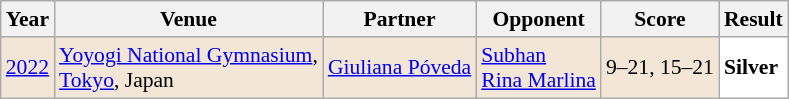<table class="sortable wikitable" style="font-size: 90%;">
<tr>
<th>Year</th>
<th>Venue</th>
<th>Partner</th>
<th>Opponent</th>
<th>Score</th>
<th>Result</th>
</tr>
<tr style="background:#F3E6D7">
<td align="center"><a href='#'>2022</a></td>
<td align="left"><a href='#'>Yoyogi National Gymnasium</a>,<br><a href='#'>Tokyo</a>, Japan</td>
<td align="left"> <a href='#'>Giuliana Póveda</a></td>
<td align="left"> <a href='#'>Subhan</a><br> <a href='#'>Rina Marlina</a></td>
<td align="left">9–21, 15–21</td>
<td style="text-align:left; background:white"> <strong>Silver</strong></td>
</tr>
</table>
